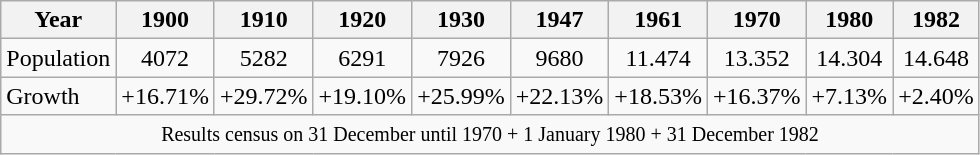<table class="wikitable" align="center">
<tr>
<th>Year</th>
<th>1900</th>
<th>1910</th>
<th>1920</th>
<th>1930</th>
<th>1947</th>
<th>1961</th>
<th>1970</th>
<th>1980</th>
<th>1982</th>
</tr>
<tr>
<td>Population</td>
<td align="center">4072</td>
<td align="center">5282</td>
<td align="center">6291</td>
<td align="center">7926</td>
<td align="center">9680</td>
<td align="center">11.474</td>
<td align="center">13.352</td>
<td align="center">14.304</td>
<td align="center">14.648</td>
</tr>
<tr>
<td>Growth</td>
<td>+16.71%</td>
<td>+29.72%</td>
<td>+19.10%</td>
<td>+25.99%</td>
<td>+22.13%</td>
<td>+18.53%</td>
<td>+16.37%</td>
<td>+7.13%</td>
<td>+2.40%</td>
</tr>
<tr>
<td colspan="11" align="center"><small>Results census on 31 December until 1970 + 1 January 1980 + 31 December 1982</small></td>
</tr>
</table>
